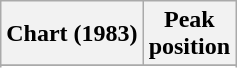<table class="wikitable sortable">
<tr>
<th>Chart (1983)</th>
<th>Peak<br>position</th>
</tr>
<tr>
</tr>
<tr>
</tr>
</table>
